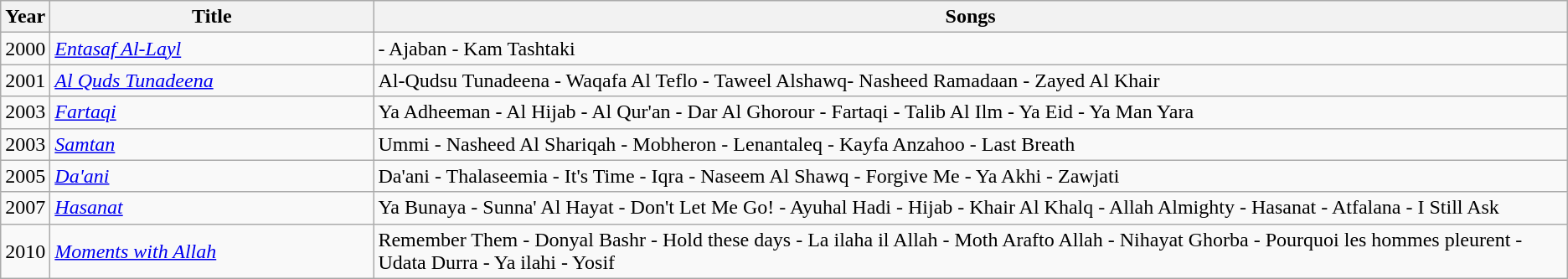<table class="wikitable">
<tr>
<th>Year</th>
<th width="250">Title</th>
<th>Songs </th>
</tr>
<tr>
<td>2000</td>
<td><em><a href='#'>Entasaf Al-Layl</a></em></td>
<td>- Ajaban - Kam Tashtaki</td>
</tr>
<tr>
<td>2001</td>
<td><em><a href='#'>Al Quds Tunadeena</a></em></td>
<td>Al-Qudsu Tunadeena - Waqafa Al Teflo - Taweel Alshawq- Nasheed Ramadaan - Zayed Al Khair</td>
</tr>
<tr>
<td>2003</td>
<td><em><a href='#'>Fartaqi</a></em></td>
<td>Ya Adheeman - Al Hijab - Al Qur'an - Dar Al Ghorour - Fartaqi - Talib Al Ilm - Ya Eid - Ya Man Yara</td>
</tr>
<tr>
<td>2003</td>
<td><em><a href='#'>Samtan</a></em></td>
<td>Ummi - Nasheed Al Shariqah - Mobheron - Lenantaleq - Kayfa Anzahoo - Last Breath</td>
</tr>
<tr>
<td>2005</td>
<td><em><a href='#'>Da'ani</a></em></td>
<td>Da'ani - Thalaseemia - It's Time - Iqra  - Naseem Al Shawq - Forgive Me - Ya Akhi - Zawjati</td>
</tr>
<tr>
<td>2007</td>
<td><em><a href='#'>Hasanat</a></em></td>
<td>Ya Bunaya - Sunna' Al Hayat - Don't Let Me Go! - Ayuhal Hadi - Hijab - Khair Al Khalq - Allah Almighty - Hasanat - Atfalana - I Still Ask</td>
</tr>
<tr>
<td>2010</td>
<td><em><a href='#'>Moments with Allah</a></em></td>
<td>Remember Them - Donyal Bashr - Hold these days - La ilaha il Allah - Moth Arafto Allah - Nihayat Ghorba - Pourquoi les hommes pleurent - Udata Durra - Ya ilahi - Yosif</td>
</tr>
</table>
